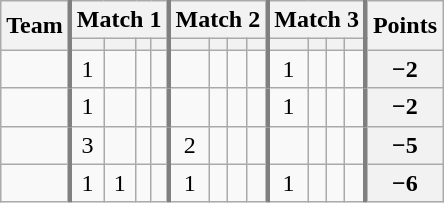<table class="wikitable sortable" style="text-align:center;">
<tr>
<th rowspan=2>Team</th>
<th colspan=4 style="border-left:3px solid gray">Match 1</th>
<th colspan=4 style="border-left:3px solid gray">Match 2</th>
<th colspan=4 style="border-left:3px solid gray">Match 3</th>
<th rowspan=2 style="border-left:3px solid gray">Points</th>
</tr>
<tr>
<th style="border-left:3px solid gray"></th>
<th></th>
<th></th>
<th></th>
<th style="border-left:3px solid gray"></th>
<th></th>
<th></th>
<th></th>
<th style="border-left:3px solid gray"></th>
<th></th>
<th></th>
<th></th>
</tr>
<tr>
<td align=left></td>
<td style="border-left:3px solid gray">1</td>
<td></td>
<td></td>
<td></td>
<td style="border-left:3px solid gray"></td>
<td></td>
<td></td>
<td></td>
<td style="border-left:3px solid gray">1</td>
<td></td>
<td></td>
<td></td>
<th style="border-left:3px solid gray">−2</th>
</tr>
<tr>
<td align=left></td>
<td style="border-left:3px solid gray">1</td>
<td></td>
<td></td>
<td></td>
<td style="border-left:3px solid gray"></td>
<td></td>
<td></td>
<td></td>
<td style="border-left:3px solid gray">1</td>
<td></td>
<td></td>
<td></td>
<th style="border-left:3px solid gray">−2</th>
</tr>
<tr>
<td align=left></td>
<td style="border-left:3px solid gray">3</td>
<td></td>
<td></td>
<td></td>
<td style="border-left:3px solid gray">2</td>
<td></td>
<td></td>
<td></td>
<td style="border-left:3px solid gray"></td>
<td></td>
<td></td>
<td></td>
<th style="border-left:3px solid gray">−5</th>
</tr>
<tr>
<td align=left></td>
<td style="border-left:3px solid gray">1</td>
<td>1</td>
<td></td>
<td></td>
<td style="border-left:3px solid gray">1</td>
<td></td>
<td></td>
<td></td>
<td style="border-left:3px solid gray">1</td>
<td></td>
<td></td>
<td></td>
<th style="border-left:3px solid gray">−6</th>
</tr>
</table>
